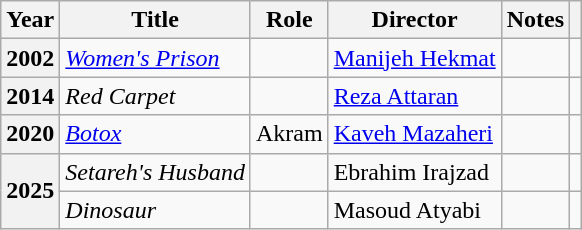<table class="wikitable plainrowheaders sortable" style="font-size:100%">
<tr>
<th scope="col">Year</th>
<th scope="col">Title</th>
<th scope="col">Role</th>
<th scope="col">Director</th>
<th class="unsortable" scope="col">Notes</th>
<th class="unsortable" scope="col"></th>
</tr>
<tr>
<th scope="row">2002</th>
<td><em><a href='#'>Women's Prison</a></em></td>
<td></td>
<td><a href='#'>Manijeh Hekmat</a></td>
<td></td>
<td></td>
</tr>
<tr>
<th scope="row">2014</th>
<td><em>Red Carpet</em></td>
<td></td>
<td><a href='#'>Reza Attaran</a></td>
<td></td>
<td></td>
</tr>
<tr>
<th scope="row">2020</th>
<td><em><a href='#'>Botox</a></em></td>
<td>Akram</td>
<td><a href='#'>Kaveh Mazaheri</a></td>
<td></td>
<td></td>
</tr>
<tr>
<th rowspan="2" scope="row">2025</th>
<td><em>Setareh's Husband</em></td>
<td></td>
<td>Ebrahim Irajzad</td>
<td></td>
<td></td>
</tr>
<tr>
<td><em>Dinosaur</em></td>
<td></td>
<td>Masoud Atyabi</td>
<td></td>
<td></td>
</tr>
</table>
